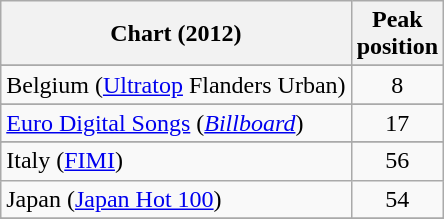<table class="wikitable sortable">
<tr>
<th>Chart (2012)</th>
<th>Peak<br>position</th>
</tr>
<tr>
</tr>
<tr>
</tr>
<tr>
<td>Belgium (<a href='#'>Ultratop</a> Flanders Urban)</td>
<td align=center>8</td>
</tr>
<tr>
</tr>
<tr>
<td><a href='#'>Euro Digital Songs</a> (<em><a href='#'>Billboard</a></em>)</td>
<td align=center>17</td>
</tr>
<tr>
</tr>
<tr>
<td>Italy (<a href='#'>FIMI</a>)</td>
<td align=center>56</td>
</tr>
<tr>
<td>Japan (<a href='#'>Japan Hot 100</a>)</td>
<td align=center>54</td>
</tr>
<tr>
</tr>
<tr>
</tr>
</table>
